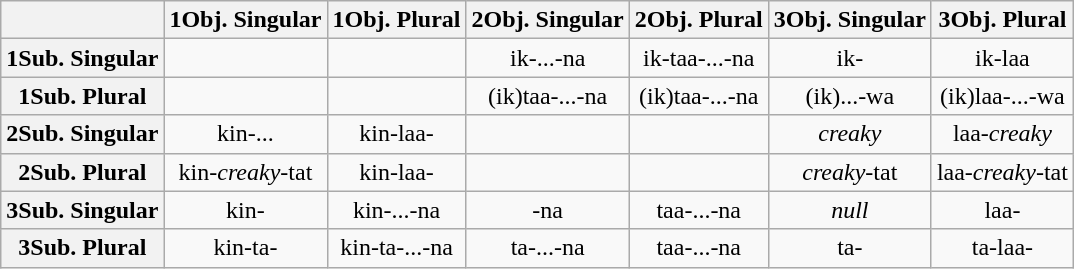<table class="wikitable" style="text-align:center">
<tr>
<th></th>
<th>1Obj. Singular</th>
<th>1Obj. Plural</th>
<th>2Obj. Singular</th>
<th>2Obj. Plural</th>
<th>3Obj. Singular</th>
<th>3Obj. Plural</th>
</tr>
<tr>
<th>1Sub. Singular</th>
<td></td>
<td></td>
<td>ik-...-na</td>
<td>ik-taa-...-na</td>
<td>ik-</td>
<td>ik-laa</td>
</tr>
<tr>
<th>1Sub. Plural</th>
<td></td>
<td></td>
<td>(ik)taa-...-na</td>
<td>(ik)taa-...-na</td>
<td>(ik)...-wa</td>
<td>(ik)laa-...-wa</td>
</tr>
<tr>
<th>2Sub. Singular</th>
<td>kin-...</td>
<td>kin-laa-</td>
<td></td>
<td></td>
<td><em>creaky</em></td>
<td>laa-<em>creaky</em></td>
</tr>
<tr>
<th>2Sub. Plural</th>
<td>kin-<em>creaky</em>-tat</td>
<td>kin-laa-</td>
<td></td>
<td></td>
<td><em>creaky</em>-tat</td>
<td>laa-<em>creaky</em>-tat</td>
</tr>
<tr>
<th>3Sub. Singular</th>
<td>kin-</td>
<td>kin-...-na</td>
<td>-na</td>
<td>taa-...-na</td>
<td><em>null</em></td>
<td>laa-</td>
</tr>
<tr>
<th>3Sub. Plural</th>
<td>kin-ta-</td>
<td>kin-ta-...-na</td>
<td>ta-...-na</td>
<td>taa-...-na</td>
<td>ta-</td>
<td>ta-laa-</td>
</tr>
</table>
